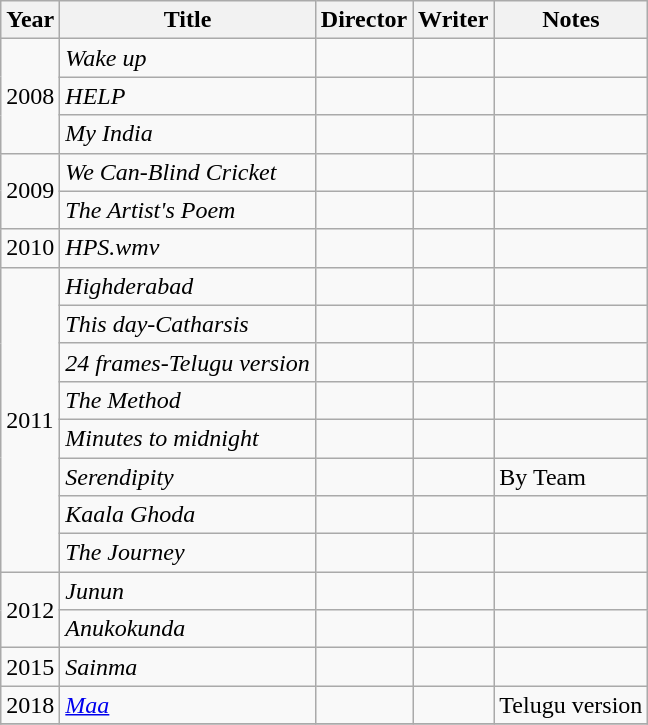<table class="wikitable sortable">
<tr>
<th>Year</th>
<th>Title</th>
<th>Director</th>
<th>Writer</th>
<th scope="col" class="unsortable">Notes</th>
</tr>
<tr>
<td rowspan="3">2008</td>
<td><em>Wake up</em></td>
<td></td>
<td></td>
<td></td>
</tr>
<tr>
<td><em>HELP</em></td>
<td></td>
<td></td>
<td></td>
</tr>
<tr>
<td><em>My India</em></td>
<td></td>
<td></td>
<td></td>
</tr>
<tr>
<td rowspan="2">2009</td>
<td><em>We Can-Blind Cricket</em></td>
<td></td>
<td></td>
<td></td>
</tr>
<tr>
<td><em>The Artist's Poem</em></td>
<td></td>
<td></td>
<td></td>
</tr>
<tr>
<td>2010</td>
<td><em>HPS.wmv</em></td>
<td></td>
<td></td>
<td></td>
</tr>
<tr>
<td rowspan="8">2011</td>
<td><em>Highderabad</em></td>
<td></td>
<td></td>
<td></td>
</tr>
<tr>
<td><em>This day-Catharsis</em></td>
<td></td>
<td></td>
<td></td>
</tr>
<tr>
<td><em>24 frames-Telugu version</em></td>
<td></td>
<td></td>
<td></td>
</tr>
<tr>
<td><em>The Method</em></td>
<td></td>
<td></td>
<td></td>
</tr>
<tr>
<td><em>Minutes to midnight</em></td>
<td></td>
<td></td>
<td></td>
</tr>
<tr>
<td><em>Serendipity</em></td>
<td></td>
<td></td>
<td>By Team</td>
</tr>
<tr>
<td><em>Kaala Ghoda</em></td>
<td></td>
<td></td>
<td></td>
</tr>
<tr>
<td><em>The Journey</em></td>
<td></td>
<td></td>
<td></td>
</tr>
<tr>
<td rowspan="2">2012</td>
<td><em>Junun</em></td>
<td></td>
<td></td>
<td></td>
</tr>
<tr>
<td><em>Anukokunda</em></td>
<td></td>
<td></td>
<td></td>
</tr>
<tr National Film Award for Best Feature in Telugu>
<td>2015</td>
<td><em>Sainma</em></td>
<td></td>
<td></td>
<td></td>
</tr>
<tr>
<td>2018</td>
<td><em><a href='#'>Maa</a></em></td>
<td></td>
<td></td>
<td>Telugu version</td>
</tr>
<tr>
</tr>
</table>
